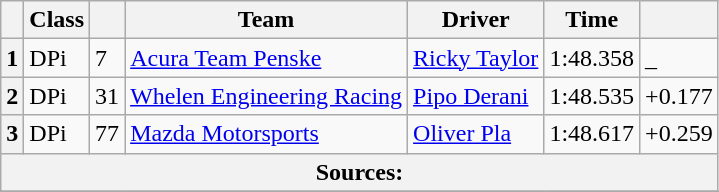<table class="wikitable">
<tr>
<th scope="col"></th>
<th scope="col">Class</th>
<th scope="col"></th>
<th scope="col">Team</th>
<th scope="col">Driver</th>
<th scope="col">Time</th>
<th scope="col"></th>
</tr>
<tr>
<th scope="row">1</th>
<td>DPi</td>
<td>7</td>
<td><a href='#'>Acura Team Penske</a></td>
<td><a href='#'>Ricky Taylor</a></td>
<td>1:48.358</td>
<td>_</td>
</tr>
<tr>
<th scope="row">2</th>
<td>DPi</td>
<td>31</td>
<td><a href='#'>Whelen Engineering Racing</a></td>
<td><a href='#'>Pipo Derani</a></td>
<td>1:48.535</td>
<td>+0.177</td>
</tr>
<tr>
<th scope="row">3</th>
<td>DPi</td>
<td>77</td>
<td><a href='#'>Mazda Motorsports</a></td>
<td><a href='#'>Oliver Pla</a></td>
<td>1:48.617</td>
<td>+0.259</td>
</tr>
<tr>
<th colspan="7">Sources:</th>
</tr>
<tr>
</tr>
</table>
